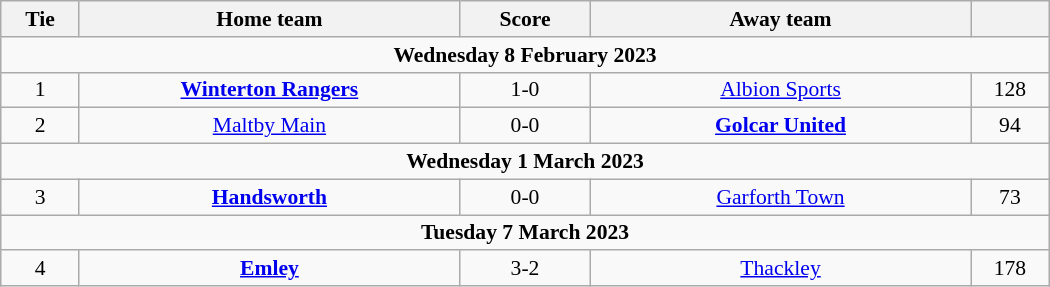<table class="wikitable" style="width:700px;text-align:center;font-size:90%">
<tr>
<th scope="col" style="width: 7.50%">Tie</th>
<th scope="col" style="width:36.25%">Home team</th>
<th scope="col" style="width:12.50%">Score</th>
<th scope="col" style="width:36.25%">Away team</th>
<th scope="col" style="width: 7.50%"></th>
</tr>
<tr>
<td colspan="5"><strong>Wednesday 8 February 2023</strong></td>
</tr>
<tr>
<td>1</td>
<td><strong><a href='#'>Winterton Rangers</a></strong></td>
<td>1-0</td>
<td><a href='#'>Albion Sports</a></td>
<td>128</td>
</tr>
<tr>
<td>2</td>
<td><a href='#'>Maltby Main</a></td>
<td>0-0 </td>
<td><strong><a href='#'>Golcar United</a></strong></td>
<td>94</td>
</tr>
<tr>
<td colspan="5"><strong>Wednesday 1 March 2023</strong></td>
</tr>
<tr>
<td>3</td>
<td><strong><a href='#'>Handsworth</a></strong></td>
<td>0-0 </td>
<td><a href='#'>Garforth Town</a></td>
<td>73</td>
</tr>
<tr>
<td colspan="5"><strong>Tuesday 7 March 2023</strong></td>
</tr>
<tr>
<td>4</td>
<td><strong><a href='#'>Emley</a></strong></td>
<td>3-2</td>
<td><a href='#'>Thackley</a></td>
<td>178</td>
</tr>
</table>
